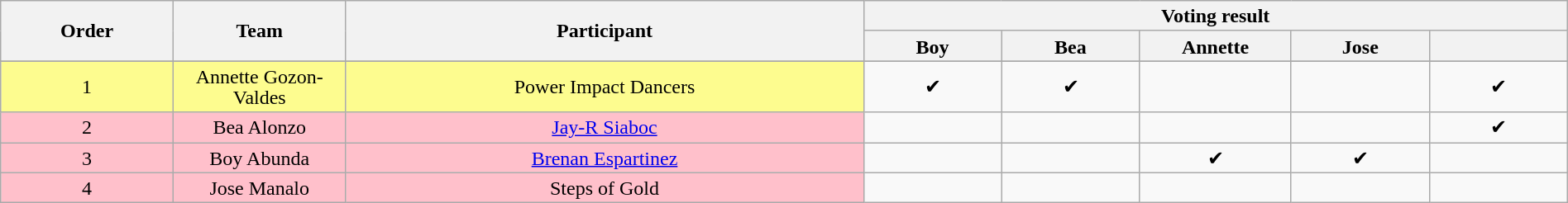<table class="wikitable" style="text-align:center; line-height:17px; width:100%;">
<tr>
<th scope="col" rowspan="2" width="05%">Order</th>
<th scope="col" rowspan="2" width="05%">Team</th>
<th scope="col" rowspan="2" width="15%">Participant</th>
<th scope="col" colspan="5" width="20%">Voting result</th>
</tr>
<tr>
<th width="4%">Boy</th>
<th width="4%">Bea</th>
<th width="4%">Annette</th>
<th width="4%">Jose</th>
<th width="4%"></th>
</tr>
<tr>
</tr>
<tr>
<td style="background:#fdfc8f;">1</td>
<td style="background:#fdfc8f;">Annette Gozon-Valdes</td>
<td style="background:#fdfc8f;">Power Impact Dancers</td>
<td>✔</td>
<td>✔</td>
<td></td>
<td></td>
<td>✔</td>
</tr>
<tr>
<td style="background:pink;">2</td>
<td style="background:pink;">Bea Alonzo</td>
<td style="background:pink;"><a href='#'>Jay-R Siaboc</a></td>
<td></td>
<td></td>
<td></td>
<td></td>
<td>✔</td>
</tr>
<tr>
<td style="background:pink;">3</td>
<td style="background:pink;">Boy Abunda</td>
<td style="background:pink;"><a href='#'>Brenan Espartinez</a></td>
<td></td>
<td></td>
<td>✔</td>
<td>✔</td>
<td></td>
</tr>
<tr>
<td style="background:pink;">4</td>
<td style="background:pink;">Jose Manalo</td>
<td style="background:pink;">Steps of Gold</td>
<td></td>
<td></td>
<td></td>
<td></td>
<td></td>
</tr>
</table>
